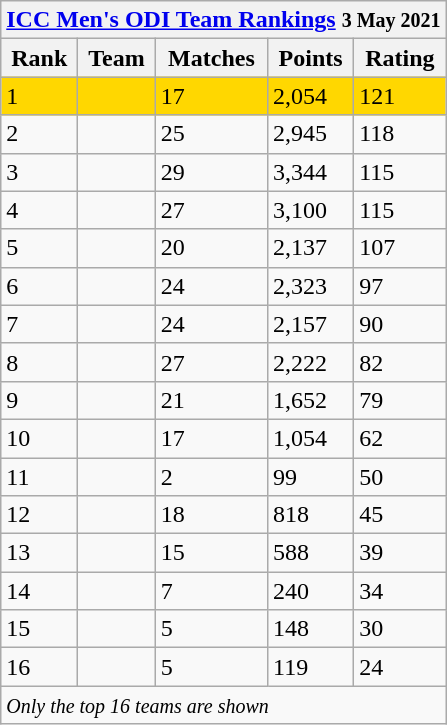<table class="wikitable" style="white-space:nowrap">
<tr>
<th colspan="5"><a href='#'>ICC Men's ODI Team Rankings</a> <small>3 May 2021</small></th>
</tr>
<tr>
<th>Rank</th>
<th>Team</th>
<th>Matches</th>
<th>Points</th>
<th>Rating</th>
</tr>
<tr style="background:gold">
<td>1</td>
<td style="text-align:left;"></td>
<td>17</td>
<td>2,054</td>
<td>121</td>
</tr>
<tr>
<td>2</td>
<td style="text-align:left;"></td>
<td>25</td>
<td>2,945</td>
<td>118</td>
</tr>
<tr>
<td>3</td>
<td style="text-align:left;"></td>
<td>29</td>
<td>3,344</td>
<td>115</td>
</tr>
<tr>
<td>4</td>
<td style="text-align:left;"></td>
<td>27</td>
<td>3,100</td>
<td>115</td>
</tr>
<tr>
<td>5</td>
<td style="text-align:left;"></td>
<td>20</td>
<td>2,137</td>
<td>107</td>
</tr>
<tr>
<td>6</td>
<td style="text-align:left;"></td>
<td>24</td>
<td>2,323</td>
<td>97</td>
</tr>
<tr>
<td>7</td>
<td style="text-align:left;"></td>
<td>24</td>
<td>2,157</td>
<td>90</td>
</tr>
<tr>
<td>8</td>
<td style="text-align:left;"></td>
<td>27</td>
<td>2,222</td>
<td>82</td>
</tr>
<tr>
<td>9</td>
<td style="text-align:left;"></td>
<td>21</td>
<td>1,652</td>
<td>79</td>
</tr>
<tr>
<td>10</td>
<td style="text-align:left;"></td>
<td>17</td>
<td>1,054</td>
<td>62</td>
</tr>
<tr>
<td>11</td>
<td style="text-align:left;"></td>
<td>2</td>
<td>99</td>
<td>50</td>
</tr>
<tr>
<td>12</td>
<td style="text-align:left;"></td>
<td>18</td>
<td>818</td>
<td>45</td>
</tr>
<tr>
<td>13</td>
<td style="text-align:left;"></td>
<td>15</td>
<td>588</td>
<td>39</td>
</tr>
<tr>
<td>14</td>
<td style="text-align:left;"></td>
<td>7</td>
<td>240</td>
<td>34</td>
</tr>
<tr>
<td>15</td>
<td style="text-align:left;"></td>
<td>5</td>
<td>148</td>
<td>30</td>
</tr>
<tr>
<td>16</td>
<td style="text-align:left;"></td>
<td>5</td>
<td>119</td>
<td>24</td>
</tr>
<tr>
<td colspan="5"><small><em>Only the top 16 teams are shown</em></small></td>
</tr>
</table>
